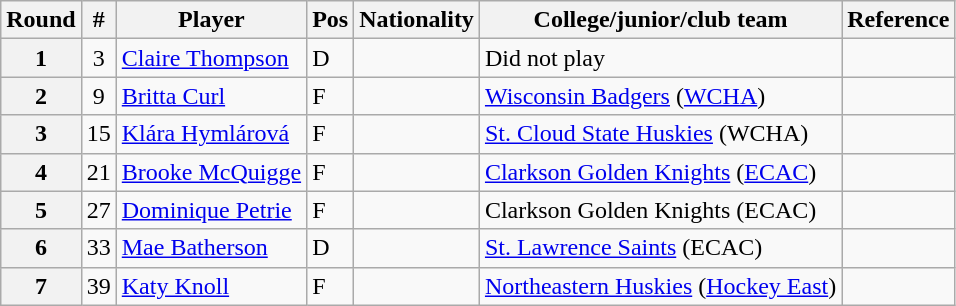<table class="wikitable">
<tr>
<th scope="col">Round</th>
<th scope="col">#</th>
<th scope="col">Player</th>
<th scope="col">Pos</th>
<th scope="col">Nationality</th>
<th scope="col">College/junior/club team</th>
<th scope="col">Reference</th>
</tr>
<tr>
<th scope="row" style="text-align:center;">1</th>
<td style="text-align:center;">3</td>
<td><a href='#'>Claire Thompson</a></td>
<td>D</td>
<td></td>
<td>Did not play</td>
<td></td>
</tr>
<tr>
<th scope="row" style="text-align:center;">2</th>
<td style="text-align:center;">9</td>
<td><a href='#'>Britta Curl</a></td>
<td>F</td>
<td></td>
<td><a href='#'>Wisconsin Badgers</a> (<a href='#'>WCHA</a>)</td>
<td></td>
</tr>
<tr>
<th scope="row" style="text-align:center;">3</th>
<td style="text-align:center;">15</td>
<td><a href='#'>Klára Hymlárová</a></td>
<td>F</td>
<td></td>
<td><a href='#'>St. Cloud State Huskies</a> (WCHA)</td>
<td></td>
</tr>
<tr>
<th scope="row" style="text-align:center;">4</th>
<td style="text-align:center;">21</td>
<td><a href='#'>Brooke McQuigge</a></td>
<td>F</td>
<td></td>
<td><a href='#'>Clarkson Golden Knights</a> (<a href='#'>ECAC</a>)</td>
<td></td>
</tr>
<tr>
<th scope="row" style="text-align:center;">5</th>
<td style="text-align:center;">27</td>
<td><a href='#'>Dominique Petrie</a></td>
<td>F</td>
<td></td>
<td>Clarkson Golden Knights (ECAC)</td>
<td></td>
</tr>
<tr>
<th scope="row" style="text-align:center;">6</th>
<td style="text-align:center;">33</td>
<td><a href='#'>Mae Batherson</a></td>
<td>D</td>
<td></td>
<td><a href='#'>St. Lawrence Saints</a> (ECAC)</td>
<td></td>
</tr>
<tr>
<th scope="row" style="text-align:center;">7</th>
<td style="text-align:center;">39</td>
<td><a href='#'>Katy Knoll</a></td>
<td>F</td>
<td></td>
<td><a href='#'>Northeastern Huskies</a> (<a href='#'>Hockey East</a>)</td>
<td></td>
</tr>
</table>
